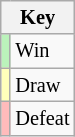<table class="wikitable" style="font-size: 85%">
<tr>
<th colspan="2">Key</th>
</tr>
<tr>
<td bgcolor=#BBF3BB></td>
<td>Win</td>
</tr>
<tr>
<td bgcolor=#FFFFBB></td>
<td>Draw</td>
</tr>
<tr>
<td bgcolor=#FFBBBB></td>
<td>Defeat</td>
</tr>
</table>
